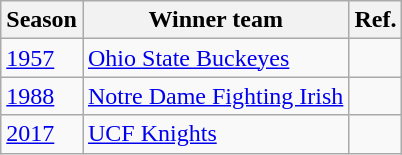<table class="wikitable">
<tr>
<th>Season</th>
<th>Winner team</th>
<th>Ref.</th>
</tr>
<tr>
<td><a href='#'>1957</a></td>
<td><a href='#'>Ohio State Buckeyes</a></td>
<td></td>
</tr>
<tr>
<td><a href='#'>1988</a></td>
<td><a href='#'>Notre Dame Fighting Irish</a></td>
<td></td>
</tr>
<tr>
<td><a href='#'>2017</a></td>
<td><a href='#'>UCF Knights</a></td>
<td></td>
</tr>
</table>
